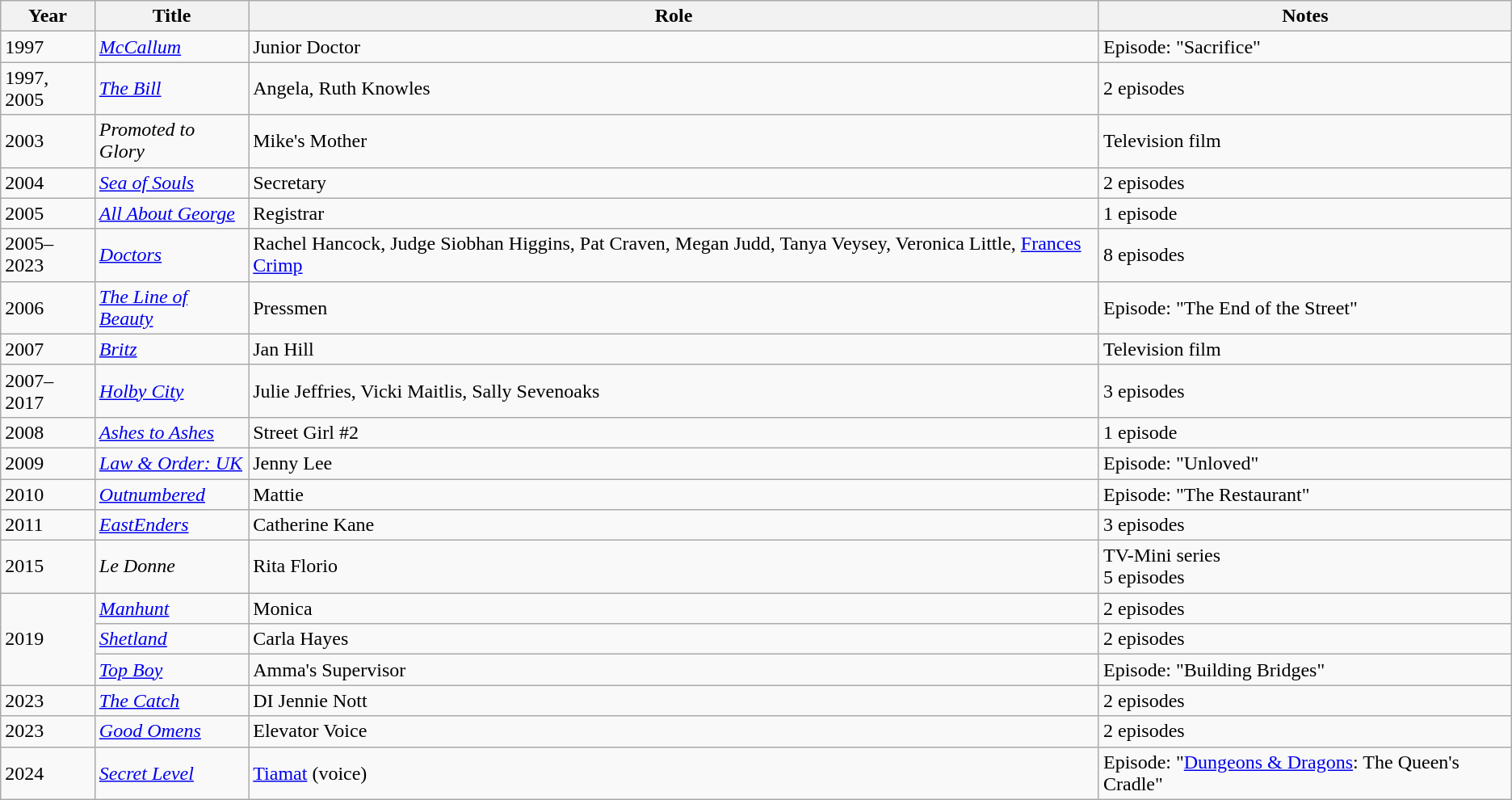<table class="wikitable sortable">
<tr>
<th>Year</th>
<th>Title</th>
<th>Role</th>
<th class="unsortable">Notes</th>
</tr>
<tr>
<td>1997</td>
<td><em><a href='#'>McCallum</a></em></td>
<td>Junior Doctor</td>
<td>Episode: "Sacrifice"</td>
</tr>
<tr>
<td>1997, 2005</td>
<td><em><a href='#'>The Bill</a></em></td>
<td>Angela, Ruth Knowles</td>
<td>2 episodes</td>
</tr>
<tr>
<td>2003</td>
<td><em>Promoted to Glory</em></td>
<td>Mike's Mother</td>
<td>Television film</td>
</tr>
<tr>
<td>2004</td>
<td><em><a href='#'>Sea of Souls</a></em></td>
<td>Secretary</td>
<td>2 episodes</td>
</tr>
<tr>
<td>2005</td>
<td><em><a href='#'>All About George</a></em></td>
<td>Registrar</td>
<td>1 episode</td>
</tr>
<tr>
<td>2005–2023</td>
<td><em><a href='#'>Doctors</a></em></td>
<td>Rachel Hancock, Judge Siobhan Higgins, Pat Craven, Megan Judd, Tanya Veysey, Veronica Little, <a href='#'>Frances Crimp</a></td>
<td>8 episodes</td>
</tr>
<tr>
<td>2006</td>
<td><em><a href='#'>The Line of Beauty</a></em></td>
<td>Pressmen</td>
<td>Episode: "The End of the Street"</td>
</tr>
<tr>
<td>2007</td>
<td><em><a href='#'>Britz</a></em></td>
<td>Jan Hill</td>
<td>Television film</td>
</tr>
<tr>
<td>2007–2017</td>
<td><em><a href='#'>Holby City</a></em></td>
<td>Julie Jeffries, Vicki Maitlis, Sally Sevenoaks</td>
<td>3 episodes</td>
</tr>
<tr>
<td>2008</td>
<td><em><a href='#'>Ashes to Ashes</a></em></td>
<td>Street Girl #2</td>
<td>1 episode</td>
</tr>
<tr>
<td>2009</td>
<td><em><a href='#'>Law & Order: UK</a></em></td>
<td>Jenny Lee</td>
<td>Episode: "Unloved"</td>
</tr>
<tr>
<td>2010</td>
<td><em><a href='#'>Outnumbered</a></em></td>
<td>Mattie</td>
<td>Episode: "The Restaurant"</td>
</tr>
<tr>
<td>2011</td>
<td><em><a href='#'>EastEnders</a></em></td>
<td>Catherine Kane</td>
<td>3 episodes</td>
</tr>
<tr>
<td>2015</td>
<td><em>Le Donne</em></td>
<td>Rita Florio</td>
<td>TV-Mini series<br>5 episodes</td>
</tr>
<tr>
<td rowspan="3">2019</td>
<td><em><a href='#'>Manhunt</a></em></td>
<td>Monica</td>
<td>2 episodes</td>
</tr>
<tr>
<td><em><a href='#'>Shetland</a></em></td>
<td>Carla Hayes</td>
<td>2 episodes</td>
</tr>
<tr>
<td><em><a href='#'>Top Boy</a></em></td>
<td>Amma's Supervisor</td>
<td>Episode: "Building Bridges"</td>
</tr>
<tr>
<td>2023</td>
<td><em><a href='#'>The Catch</a></em></td>
<td>DI Jennie Nott</td>
<td>2 episodes</td>
</tr>
<tr>
<td>2023</td>
<td><em><a href='#'>Good Omens</a></em></td>
<td>Elevator Voice</td>
<td>2 episodes</td>
</tr>
<tr>
<td>2024</td>
<td><em><a href='#'>Secret Level</a></em></td>
<td><a href='#'>Tiamat</a> (voice)</td>
<td>Episode: "<a href='#'>Dungeons & Dragons</a>: The Queen's Cradle"</td>
</tr>
</table>
